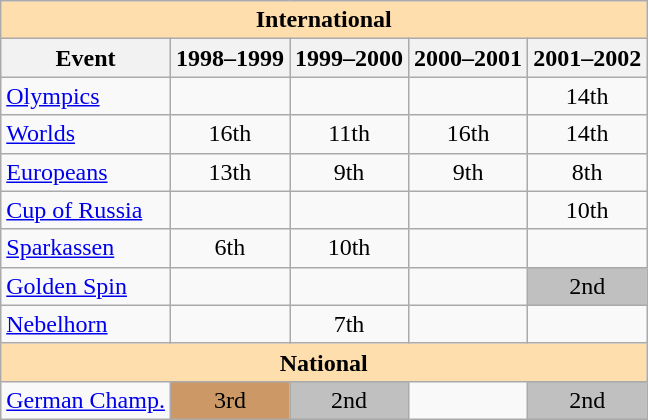<table class="wikitable" style="text-align:center">
<tr>
<th style="background-color: #ffdead; " colspan=5 align=center><strong>International</strong></th>
</tr>
<tr>
<th>Event</th>
<th>1998–1999</th>
<th>1999–2000</th>
<th>2000–2001</th>
<th>2001–2002</th>
</tr>
<tr>
<td align=left><a href='#'>Olympics</a></td>
<td></td>
<td></td>
<td></td>
<td>14th</td>
</tr>
<tr>
<td align=left><a href='#'>Worlds</a></td>
<td>16th</td>
<td>11th</td>
<td>16th</td>
<td>14th</td>
</tr>
<tr>
<td align=left><a href='#'>Europeans</a></td>
<td>13th</td>
<td>9th</td>
<td>9th</td>
<td>8th</td>
</tr>
<tr>
<td align=left><a href='#'>Cup of Russia</a></td>
<td></td>
<td></td>
<td></td>
<td>10th</td>
</tr>
<tr>
<td align=left><a href='#'>Sparkassen</a></td>
<td>6th</td>
<td>10th</td>
<td></td>
<td></td>
</tr>
<tr>
<td align=left><a href='#'>Golden Spin</a></td>
<td></td>
<td></td>
<td></td>
<td bgcolor=silver>2nd</td>
</tr>
<tr>
<td align=left><a href='#'>Nebelhorn</a></td>
<td></td>
<td>7th</td>
<td></td>
<td></td>
</tr>
<tr>
<th style="background-color: #ffdead; " colspan=5 align=center><strong>National</strong></th>
</tr>
<tr>
<td align=left><a href='#'>German Champ.</a></td>
<td bgcolor=cc9966>3rd</td>
<td bgcolor=silver>2nd</td>
<td></td>
<td bgcolor=silver>2nd</td>
</tr>
</table>
